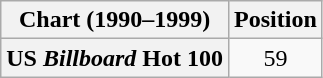<table class="wikitable plainrowheaders" style="text-align:center">
<tr>
<th>Chart (1990–1999)</th>
<th>Position</th>
</tr>
<tr>
<th scope="row">US <em>Billboard</em> Hot 100</th>
<td>59</td>
</tr>
</table>
